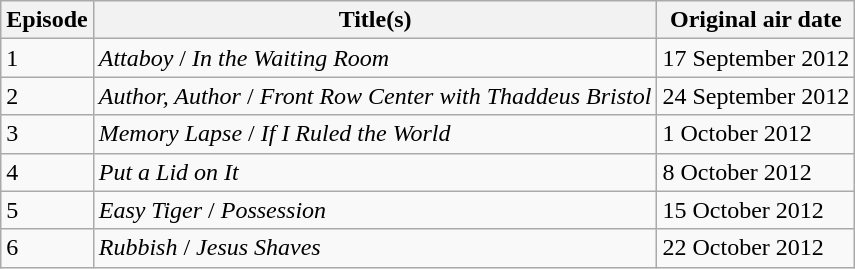<table class="wikitable">
<tr>
<th>Episode</th>
<th>Title(s)</th>
<th>Original air date</th>
</tr>
<tr>
<td>1</td>
<td><em>Attaboy</em> / <em>In the Waiting Room</em></td>
<td>17 September 2012</td>
</tr>
<tr>
<td>2</td>
<td><em>Author, Author</em> / <em>Front Row Center with Thaddeus Bristol</em></td>
<td>24 September 2012</td>
</tr>
<tr>
<td>3</td>
<td><em>Memory Lapse</em> / <em>If I Ruled the World</em></td>
<td>1 October 2012</td>
</tr>
<tr>
<td>4</td>
<td><em>Put a Lid on It</em></td>
<td>8 October 2012</td>
</tr>
<tr>
<td>5</td>
<td><em>Easy Tiger</em> / <em>Possession</em></td>
<td>15 October 2012</td>
</tr>
<tr>
<td>6</td>
<td><em>Rubbish</em> / <em>Jesus Shaves</em></td>
<td>22 October 2012</td>
</tr>
</table>
